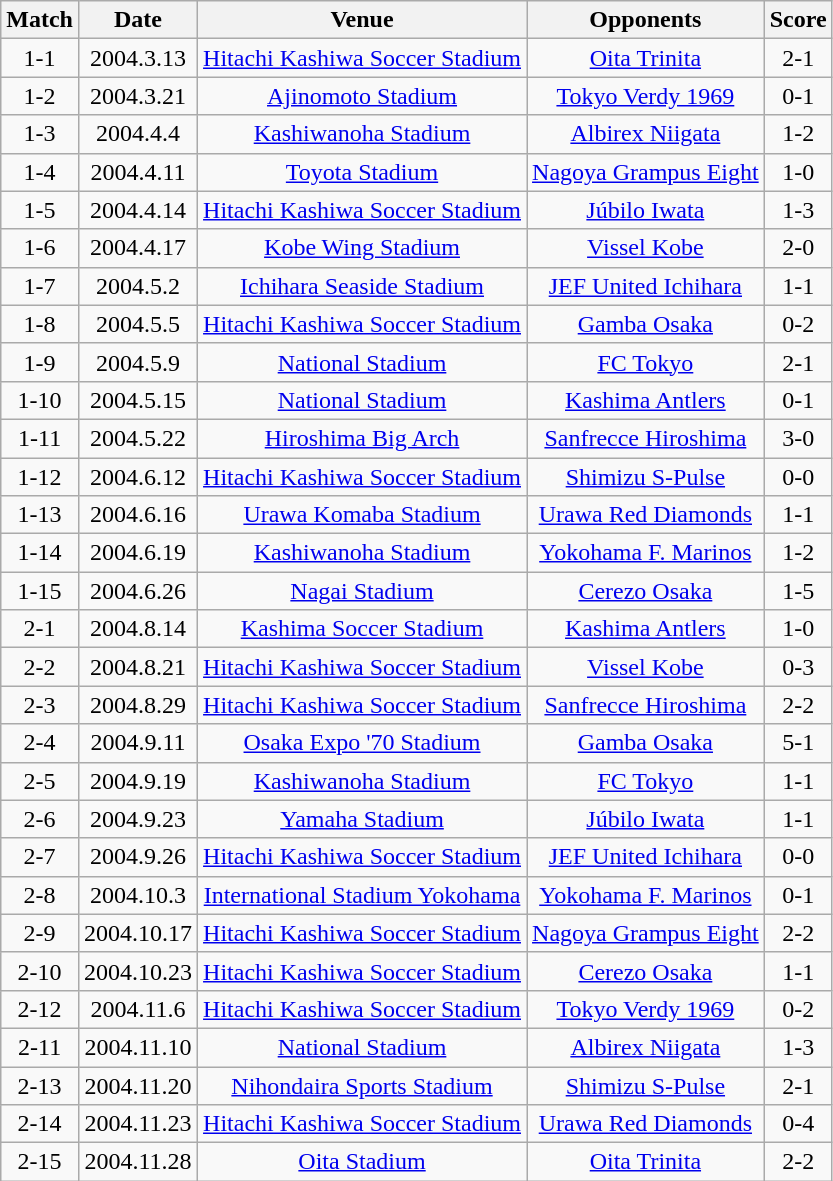<table class="wikitable" style="text-align:center;">
<tr>
<th>Match</th>
<th>Date</th>
<th>Venue</th>
<th>Opponents</th>
<th>Score</th>
</tr>
<tr>
<td>1-1</td>
<td>2004.3.13</td>
<td><a href='#'>Hitachi Kashiwa Soccer Stadium</a></td>
<td><a href='#'>Oita Trinita</a></td>
<td>2-1</td>
</tr>
<tr>
<td>1-2</td>
<td>2004.3.21</td>
<td><a href='#'>Ajinomoto Stadium</a></td>
<td><a href='#'>Tokyo Verdy 1969</a></td>
<td>0-1</td>
</tr>
<tr>
<td>1-3</td>
<td>2004.4.4</td>
<td><a href='#'>Kashiwanoha Stadium</a></td>
<td><a href='#'>Albirex Niigata</a></td>
<td>1-2</td>
</tr>
<tr>
<td>1-4</td>
<td>2004.4.11</td>
<td><a href='#'>Toyota Stadium</a></td>
<td><a href='#'>Nagoya Grampus Eight</a></td>
<td>1-0</td>
</tr>
<tr>
<td>1-5</td>
<td>2004.4.14</td>
<td><a href='#'>Hitachi Kashiwa Soccer Stadium</a></td>
<td><a href='#'>Júbilo Iwata</a></td>
<td>1-3</td>
</tr>
<tr>
<td>1-6</td>
<td>2004.4.17</td>
<td><a href='#'>Kobe Wing Stadium</a></td>
<td><a href='#'>Vissel Kobe</a></td>
<td>2-0</td>
</tr>
<tr>
<td>1-7</td>
<td>2004.5.2</td>
<td><a href='#'>Ichihara Seaside Stadium</a></td>
<td><a href='#'>JEF United Ichihara</a></td>
<td>1-1</td>
</tr>
<tr>
<td>1-8</td>
<td>2004.5.5</td>
<td><a href='#'>Hitachi Kashiwa Soccer Stadium</a></td>
<td><a href='#'>Gamba Osaka</a></td>
<td>0-2</td>
</tr>
<tr>
<td>1-9</td>
<td>2004.5.9</td>
<td><a href='#'>National Stadium</a></td>
<td><a href='#'>FC Tokyo</a></td>
<td>2-1</td>
</tr>
<tr>
<td>1-10</td>
<td>2004.5.15</td>
<td><a href='#'>National Stadium</a></td>
<td><a href='#'>Kashima Antlers</a></td>
<td>0-1</td>
</tr>
<tr>
<td>1-11</td>
<td>2004.5.22</td>
<td><a href='#'>Hiroshima Big Arch</a></td>
<td><a href='#'>Sanfrecce Hiroshima</a></td>
<td>3-0</td>
</tr>
<tr>
<td>1-12</td>
<td>2004.6.12</td>
<td><a href='#'>Hitachi Kashiwa Soccer Stadium</a></td>
<td><a href='#'>Shimizu S-Pulse</a></td>
<td>0-0</td>
</tr>
<tr>
<td>1-13</td>
<td>2004.6.16</td>
<td><a href='#'>Urawa Komaba Stadium</a></td>
<td><a href='#'>Urawa Red Diamonds</a></td>
<td>1-1</td>
</tr>
<tr>
<td>1-14</td>
<td>2004.6.19</td>
<td><a href='#'>Kashiwanoha Stadium</a></td>
<td><a href='#'>Yokohama F. Marinos</a></td>
<td>1-2</td>
</tr>
<tr>
<td>1-15</td>
<td>2004.6.26</td>
<td><a href='#'>Nagai Stadium</a></td>
<td><a href='#'>Cerezo Osaka</a></td>
<td>1-5</td>
</tr>
<tr>
<td>2-1</td>
<td>2004.8.14</td>
<td><a href='#'>Kashima Soccer Stadium</a></td>
<td><a href='#'>Kashima Antlers</a></td>
<td>1-0</td>
</tr>
<tr>
<td>2-2</td>
<td>2004.8.21</td>
<td><a href='#'>Hitachi Kashiwa Soccer Stadium</a></td>
<td><a href='#'>Vissel Kobe</a></td>
<td>0-3</td>
</tr>
<tr>
<td>2-3</td>
<td>2004.8.29</td>
<td><a href='#'>Hitachi Kashiwa Soccer Stadium</a></td>
<td><a href='#'>Sanfrecce Hiroshima</a></td>
<td>2-2</td>
</tr>
<tr>
<td>2-4</td>
<td>2004.9.11</td>
<td><a href='#'>Osaka Expo '70 Stadium</a></td>
<td><a href='#'>Gamba Osaka</a></td>
<td>5-1</td>
</tr>
<tr>
<td>2-5</td>
<td>2004.9.19</td>
<td><a href='#'>Kashiwanoha Stadium</a></td>
<td><a href='#'>FC Tokyo</a></td>
<td>1-1</td>
</tr>
<tr>
<td>2-6</td>
<td>2004.9.23</td>
<td><a href='#'>Yamaha Stadium</a></td>
<td><a href='#'>Júbilo Iwata</a></td>
<td>1-1</td>
</tr>
<tr>
<td>2-7</td>
<td>2004.9.26</td>
<td><a href='#'>Hitachi Kashiwa Soccer Stadium</a></td>
<td><a href='#'>JEF United Ichihara</a></td>
<td>0-0</td>
</tr>
<tr>
<td>2-8</td>
<td>2004.10.3</td>
<td><a href='#'>International Stadium Yokohama</a></td>
<td><a href='#'>Yokohama F. Marinos</a></td>
<td>0-1</td>
</tr>
<tr>
<td>2-9</td>
<td>2004.10.17</td>
<td><a href='#'>Hitachi Kashiwa Soccer Stadium</a></td>
<td><a href='#'>Nagoya Grampus Eight</a></td>
<td>2-2</td>
</tr>
<tr>
<td>2-10</td>
<td>2004.10.23</td>
<td><a href='#'>Hitachi Kashiwa Soccer Stadium</a></td>
<td><a href='#'>Cerezo Osaka</a></td>
<td>1-1</td>
</tr>
<tr>
<td>2-12</td>
<td>2004.11.6</td>
<td><a href='#'>Hitachi Kashiwa Soccer Stadium</a></td>
<td><a href='#'>Tokyo Verdy 1969</a></td>
<td>0-2</td>
</tr>
<tr>
<td>2-11</td>
<td>2004.11.10</td>
<td><a href='#'>National Stadium</a></td>
<td><a href='#'>Albirex Niigata</a></td>
<td>1-3</td>
</tr>
<tr>
<td>2-13</td>
<td>2004.11.20</td>
<td><a href='#'>Nihondaira Sports Stadium</a></td>
<td><a href='#'>Shimizu S-Pulse</a></td>
<td>2-1</td>
</tr>
<tr>
<td>2-14</td>
<td>2004.11.23</td>
<td><a href='#'>Hitachi Kashiwa Soccer Stadium</a></td>
<td><a href='#'>Urawa Red Diamonds</a></td>
<td>0-4</td>
</tr>
<tr>
<td>2-15</td>
<td>2004.11.28</td>
<td><a href='#'>Oita Stadium</a></td>
<td><a href='#'>Oita Trinita</a></td>
<td>2-2</td>
</tr>
</table>
